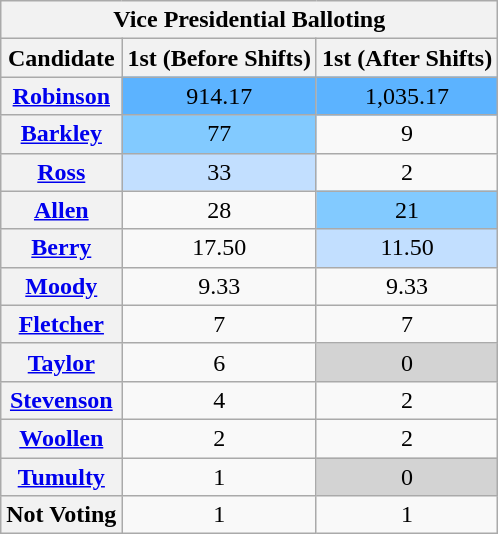<table class="wikitable sortable" style="text-align:center">
<tr>
<th colspan="3"><strong>Vice Presidential Balloting</strong></th>
</tr>
<tr>
<th>Candidate</th>
<th>1st (Before Shifts)</th>
<th>1st (After Shifts)</th>
</tr>
<tr>
<th><a href='#'>Robinson</a></th>
<td style="background:#5cb3ff">914.17</td>
<td style="background:#5cb3ff">1,035.17</td>
</tr>
<tr>
<th><a href='#'>Barkley</a></th>
<td style="background:#82caff">77</td>
<td>9</td>
</tr>
<tr>
<th><a href='#'>Ross</a></th>
<td style="background:#c2dfff">33</td>
<td>2</td>
</tr>
<tr>
<th><a href='#'>Allen</a></th>
<td>28</td>
<td style="background:#82caff">21</td>
</tr>
<tr>
<th><a href='#'>Berry</a></th>
<td>17.50</td>
<td style="background:#c2dfff">11.50</td>
</tr>
<tr>
<th><a href='#'>Moody</a></th>
<td>9.33</td>
<td>9.33</td>
</tr>
<tr>
<th><a href='#'>Fletcher</a></th>
<td>7</td>
<td>7</td>
</tr>
<tr>
<th><a href='#'>Taylor</a></th>
<td>6</td>
<td style="background:#d3d3d3">0</td>
</tr>
<tr>
<th><a href='#'>Stevenson</a></th>
<td>4</td>
<td>2</td>
</tr>
<tr>
<th><a href='#'>Woollen</a></th>
<td>2</td>
<td>2</td>
</tr>
<tr>
<th><a href='#'>Tumulty</a></th>
<td>1</td>
<td style="background:#d3d3d3">0</td>
</tr>
<tr>
<th>Not Voting</th>
<td>1</td>
<td>1</td>
</tr>
</table>
